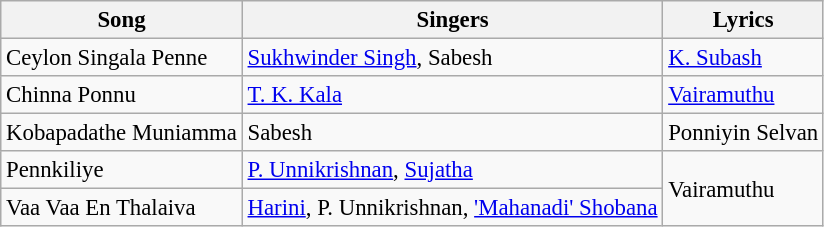<table class="wikitable" style="font-size: 95%;">
<tr>
<th>Song</th>
<th>Singers</th>
<th>Lyrics</th>
</tr>
<tr>
<td>Ceylon Singala Penne</td>
<td><a href='#'>Sukhwinder Singh</a>, Sabesh</td>
<td><a href='#'>K. Subash</a></td>
</tr>
<tr>
<td>Chinna Ponnu</td>
<td><a href='#'>T. K. Kala</a></td>
<td><a href='#'>Vairamuthu</a></td>
</tr>
<tr>
<td>Kobapadathe Muniamma</td>
<td>Sabesh</td>
<td>Ponniyin Selvan</td>
</tr>
<tr>
<td>Pennkiliye</td>
<td><a href='#'>P. Unnikrishnan</a>, <a href='#'>Sujatha</a></td>
<td rowspan=2>Vairamuthu</td>
</tr>
<tr>
<td>Vaa Vaa En Thalaiva</td>
<td><a href='#'>Harini</a>, P. Unnikrishnan, <a href='#'>'Mahanadi' Shobana</a></td>
</tr>
</table>
